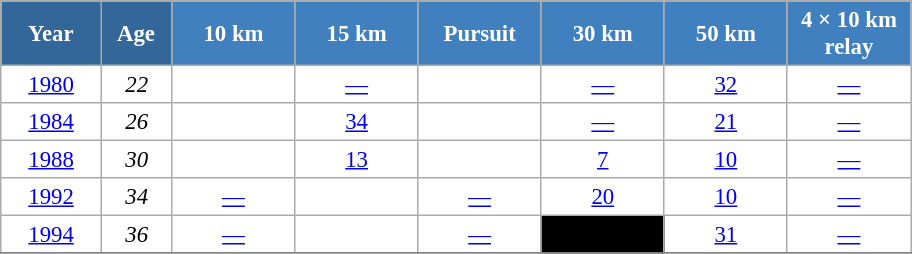<table class="wikitable" style="font-size:95%; text-align:center; border:grey solid 1px; border-collapse:collapse; background:#ffffff;">
<tr>
<th style="background-color:#369; color:white; width:60px;"> Year </th>
<th style="background-color:#369; color:white; width:40px;"> Age </th>
<th style="background-color:#4180be; color:white; width:75px;"> 10 km </th>
<th style="background-color:#4180be; color:white; width:75px;"> 15 km </th>
<th style="background-color:#4180be; color:white; width:75px;"> Pursuit </th>
<th style="background-color:#4180be; color:white; width:75px;"> 30 km </th>
<th style="background-color:#4180be; color:white; width:75px;"> 50 km </th>
<th style="background-color:#4180be; color:white; width:75px;"> 4 × 10 km <br> relay </th>
</tr>
<tr>
<td><a href='#'>1980</a></td>
<td><em>22</em></td>
<td></td>
<td><a href='#'>—</a></td>
<td></td>
<td><a href='#'>—</a></td>
<td><a href='#'>32</a></td>
<td><a href='#'>—</a></td>
</tr>
<tr>
<td><a href='#'>1984</a></td>
<td><em>26</em></td>
<td></td>
<td><a href='#'>34</a></td>
<td></td>
<td><a href='#'>—</a></td>
<td><a href='#'>21</a></td>
<td><a href='#'>—</a></td>
</tr>
<tr>
<td><a href='#'>1988</a></td>
<td><em>30</em></td>
<td></td>
<td><a href='#'>13</a></td>
<td></td>
<td><a href='#'>7</a></td>
<td><a href='#'>10</a></td>
<td><a href='#'>—</a></td>
</tr>
<tr>
<td><a href='#'>1992</a></td>
<td><em>34</em></td>
<td><a href='#'>—</a></td>
<td></td>
<td><a href='#'>—</a></td>
<td><a href='#'>20</a></td>
<td><a href='#'>10</a></td>
<td><a href='#'>—</a></td>
</tr>
<tr>
<td><a href='#'>1994</a></td>
<td><em>36</em></td>
<td><a href='#'>—</a></td>
<td></td>
<td><a href='#'>—</a></td>
<td style="background:#000; color:#fff;"><a href='#'><span></span></a></td>
<td><a href='#'>31</a></td>
<td><a href='#'>—</a></td>
</tr>
<tr>
</tr>
</table>
